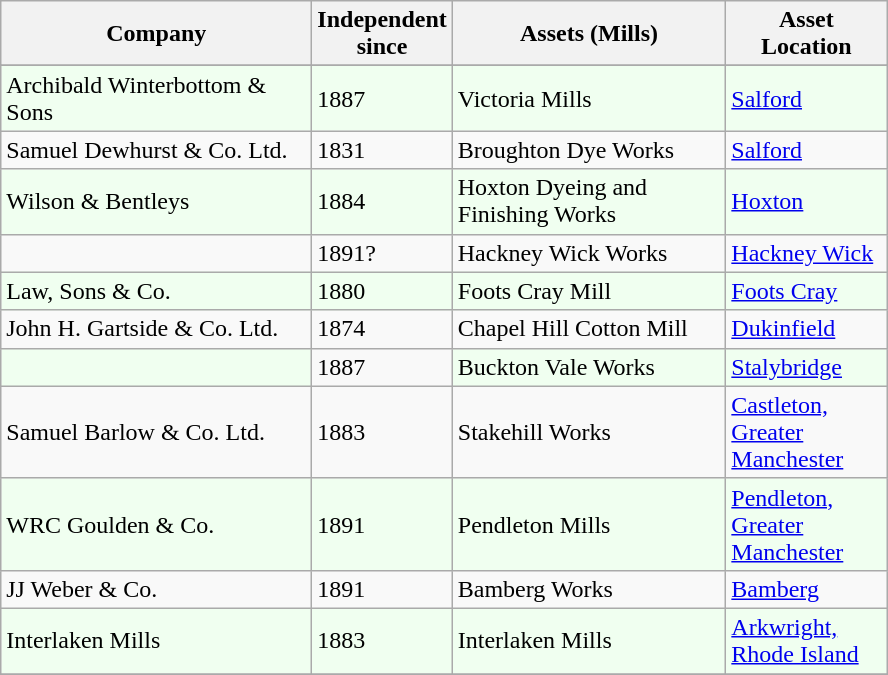<table class="wikitable">
<tr>
<th scope="col" style="width: 200px;">Company</th>
<th scope="col" style="width: 75px;">Independent since</th>
<th scope="col" style="width: 175px;">Assets (Mills)</th>
<th scope="col" style="width: 100px;">Asset Location</th>
</tr>
<tr>
</tr>
<tr>
<td style='background: #f0fff0;'>Archibald Winterbottom & Sons</td>
<td style='background: #f0fff0;'>1887</td>
<td style='background: #f0fff0;'>Victoria Mills</td>
<td style='background: #f0fff0;'><a href='#'>Salford</a></td>
</tr>
<tr>
<td>Samuel Dewhurst & Co. Ltd.</td>
<td>1831</td>
<td>Broughton Dye Works</td>
<td><a href='#'>Salford</a></td>
</tr>
<tr>
<td style='background: #f0fff0;'>Wilson & Bentleys</td>
<td style='background: #f0fff0;'>1884</td>
<td style='background: #f0fff0;'>Hoxton Dyeing and Finishing Works</td>
<td style='background: #f0fff0;'><a href='#'>Hoxton</a></td>
</tr>
<tr>
<td></td>
<td>1891?</td>
<td>Hackney Wick Works</td>
<td><a href='#'>Hackney Wick</a></td>
</tr>
<tr>
<td style='background: #f0fff0;'>Law, Sons & Co.</td>
<td style='background: #f0fff0;'>1880</td>
<td style='background: #f0fff0;'>Foots Cray Mill</td>
<td style='background: #f0fff0;'><a href='#'>Foots Cray</a></td>
</tr>
<tr>
<td>John H. Gartside & Co. Ltd.</td>
<td>1874</td>
<td>Chapel Hill Cotton Mill</td>
<td><a href='#'>Dukinfield</a></td>
</tr>
<tr>
<td style='background: #f0fff0;'></td>
<td style='xbackground: #f0fff0;'>1887</td>
<td style='background: #f0fff0;'>Buckton Vale Works</td>
<td style='background: #f0fff0;'><a href='#'>Stalybridge</a></td>
</tr>
<tr>
<td>Samuel Barlow & Co. Ltd.</td>
<td>1883</td>
<td>Stakehill Works</td>
<td><a href='#'>Castleton, Greater Manchester</a></td>
</tr>
<tr>
<td style='background: #f0fff0;'>WRC Goulden & Co.</td>
<td style='background: #f0fff0;'>1891</td>
<td style='background: #f0fff0;'>Pendleton Mills</td>
<td style='background: #f0fff0;'><a href='#'>Pendleton, Greater Manchester</a></td>
</tr>
<tr>
<td>JJ Weber & Co.</td>
<td>1891</td>
<td>Bamberg Works</td>
<td><a href='#'>Bamberg</a></td>
</tr>
<tr>
<td style='background: #f0fff0;'>Interlaken Mills</td>
<td style='background: #f0fff0;'>1883</td>
<td style='background: #f0fff0;'>Interlaken Mills</td>
<td style='background: #f0fff0;'><a href='#'>Arkwright, Rhode Island</a></td>
</tr>
<tr>
</tr>
</table>
